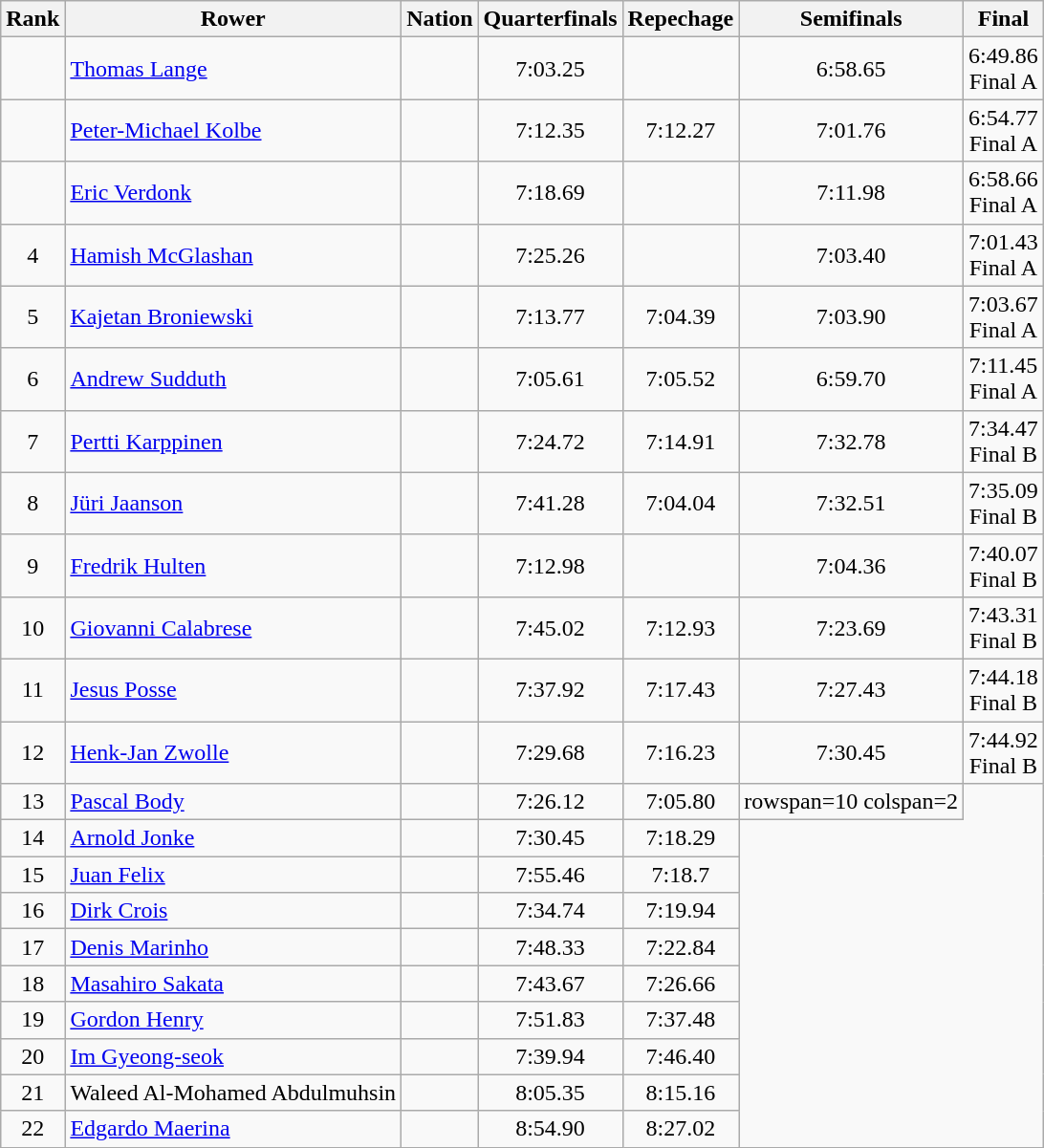<table class="wikitable sortable" style="text-align:center">
<tr>
<th>Rank</th>
<th>Rower</th>
<th>Nation</th>
<th>Quarterfinals</th>
<th>Repechage</th>
<th>Semifinals</th>
<th>Final</th>
</tr>
<tr>
<td></td>
<td data-sort-value="Lange, Thomas" align=left><a href='#'>Thomas Lange</a></td>
<td align=left></td>
<td>7:03.25</td>
<td></td>
<td>6:58.65</td>
<td>6:49.86<br>Final A</td>
</tr>
<tr>
<td></td>
<td data-sort-value="Kolbe, Peter-Michael" align=left><a href='#'>Peter-Michael Kolbe</a></td>
<td align=left></td>
<td>7:12.35</td>
<td>7:12.27</td>
<td>7:01.76</td>
<td>6:54.77<br>Final A</td>
</tr>
<tr>
<td></td>
<td data-sort-value="Verdonk, Eric" align=left><a href='#'>Eric Verdonk</a></td>
<td align=left></td>
<td>7:18.69</td>
<td></td>
<td>7:11.98</td>
<td>6:58.66<br>Final A</td>
</tr>
<tr>
<td>4</td>
<td data-sort-value="McGlashan, Hamish" align=left><a href='#'>Hamish McGlashan</a></td>
<td align=left></td>
<td>7:25.26</td>
<td></td>
<td>7:03.40</td>
<td>7:01.43<br>Final A</td>
</tr>
<tr>
<td>5</td>
<td data-sort-value="Broniewski, Kajetan" align=left><a href='#'>Kajetan Broniewski</a></td>
<td align=left></td>
<td>7:13.77</td>
<td>7:04.39</td>
<td>7:03.90</td>
<td>7:03.67<br>Final A</td>
</tr>
<tr>
<td>6</td>
<td data-sort-value="Sudduth, Andrew" align=left><a href='#'>Andrew Sudduth</a></td>
<td align=left></td>
<td>7:05.61</td>
<td>7:05.52</td>
<td>6:59.70</td>
<td>7:11.45<br>Final A</td>
</tr>
<tr>
<td>7</td>
<td data-sort-value="Karppinen, Pertti" align=left><a href='#'>Pertti Karppinen</a></td>
<td align=left></td>
<td>7:24.72</td>
<td>7:14.91</td>
<td>7:32.78</td>
<td>7:34.47<br>Final B</td>
</tr>
<tr>
<td>8</td>
<td data-sort-value="Jaanson, Jüri" align=left><a href='#'>Jüri Jaanson</a></td>
<td align=left></td>
<td>7:41.28</td>
<td>7:04.04</td>
<td>7:32.51</td>
<td>7:35.09<br>Final B</td>
</tr>
<tr>
<td>9</td>
<td data-sort-value="Hulten, Fredrik" align=left><a href='#'>Fredrik Hulten</a></td>
<td align=left></td>
<td>7:12.98</td>
<td></td>
<td>7:04.36</td>
<td>7:40.07<br>Final B</td>
</tr>
<tr>
<td>10</td>
<td data-sort-value="Calabrese, Giovanni" align=left><a href='#'>Giovanni Calabrese</a></td>
<td align=left></td>
<td>7:45.02</td>
<td>7:12.93</td>
<td>7:23.69</td>
<td>7:43.31<br>Final B</td>
</tr>
<tr>
<td>11</td>
<td data-sort-value="Posse, Jesus" align=left><a href='#'>Jesus Posse</a></td>
<td align=left></td>
<td>7:37.92</td>
<td>7:17.43</td>
<td>7:27.43</td>
<td>7:44.18<br>Final B</td>
</tr>
<tr>
<td>12</td>
<td data-sort-value="Zwolle, Henk-Jan" align=left><a href='#'>Henk-Jan Zwolle</a></td>
<td align=left></td>
<td>7:29.68</td>
<td>7:16.23</td>
<td>7:30.45</td>
<td>7:44.92<br>Final B</td>
</tr>
<tr>
<td>13</td>
<td data-sort-value="Body, Pascal" align=left><a href='#'>Pascal Body</a></td>
<td align=left></td>
<td>7:26.12</td>
<td>7:05.80</td>
<td>rowspan=10 colspan=2 </td>
</tr>
<tr>
<td>14</td>
<td data-sort-value="Jonke, Arnold" align=left><a href='#'>Arnold Jonke</a></td>
<td align=left></td>
<td>7:30.45</td>
<td>7:18.29</td>
</tr>
<tr>
<td>15</td>
<td data-sort-value="Felix, Juan" align=left><a href='#'>Juan Felix</a></td>
<td align=left></td>
<td>7:55.46</td>
<td>7:18.7</td>
</tr>
<tr>
<td>16</td>
<td data-sort-value="Crois, Dirk" align=left><a href='#'>Dirk Crois</a></td>
<td align=left></td>
<td>7:34.74</td>
<td>7:19.94</td>
</tr>
<tr>
<td>17</td>
<td data-sort-value="Marinho, Denis" align=left><a href='#'>Denis Marinho</a></td>
<td align=left></td>
<td>7:48.33</td>
<td>7:22.84</td>
</tr>
<tr>
<td>18</td>
<td data-sort-value="Sakata, Masahiro" align=left><a href='#'>Masahiro Sakata</a></td>
<td align=left></td>
<td>7:43.67</td>
<td>7:26.66</td>
</tr>
<tr>
<td>19</td>
<td data-sort-value="Henry, Gordon" align=left><a href='#'>Gordon Henry</a></td>
<td align=left></td>
<td>7:51.83</td>
<td>7:37.48</td>
</tr>
<tr>
<td>20</td>
<td align=left><a href='#'>Im Gyeong-seok</a></td>
<td align=left></td>
<td>7:39.94</td>
<td>7:46.40</td>
</tr>
<tr>
<td>21</td>
<td data-sort-value="Abdulmuhsin, Waleed Al-Mohamed" align=left>Waleed Al-Mohamed Abdulmuhsin</td>
<td align=left></td>
<td>8:05.35</td>
<td>8:15.16</td>
</tr>
<tr>
<td>22</td>
<td data-sort-value="Maerina, Edgardo" align=left><a href='#'>Edgardo Maerina</a></td>
<td align=left></td>
<td>8:54.90</td>
<td>8:27.02</td>
</tr>
</table>
